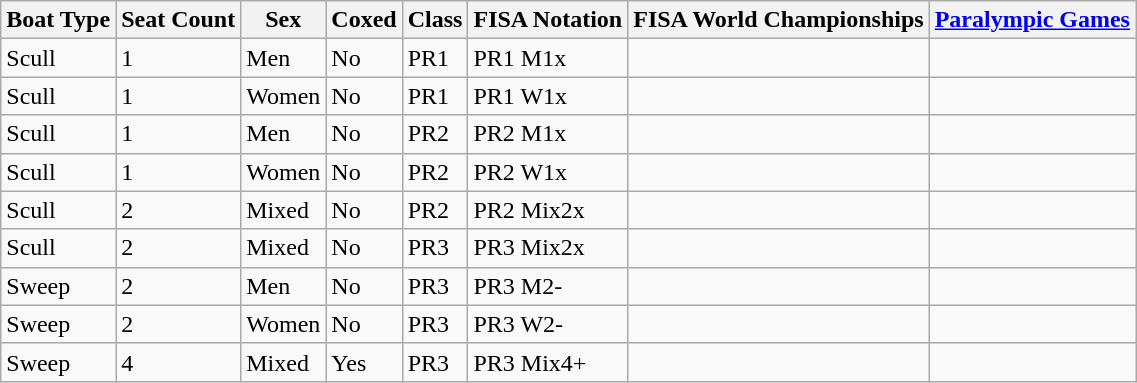<table class="wikitable sortable">
<tr>
<th>Boat Type</th>
<th>Seat Count</th>
<th>Sex</th>
<th>Coxed</th>
<th>Class</th>
<th>FISA Notation</th>
<th>FISA World Championships</th>
<th><a href='#'>Paralympic Games</a></th>
</tr>
<tr>
<td>Scull</td>
<td>1</td>
<td>Men</td>
<td>No</td>
<td>PR1</td>
<td>PR1 M1x</td>
<td></td>
<td></td>
</tr>
<tr>
<td>Scull</td>
<td>1</td>
<td>Women</td>
<td>No</td>
<td>PR1</td>
<td>PR1 W1x</td>
<td></td>
<td></td>
</tr>
<tr>
<td>Scull</td>
<td>1</td>
<td>Men</td>
<td>No</td>
<td>PR2</td>
<td>PR2 M1x</td>
<td></td>
<td></td>
</tr>
<tr>
<td>Scull</td>
<td>1</td>
<td>Women</td>
<td>No</td>
<td>PR2</td>
<td>PR2 W1x</td>
<td></td>
<td></td>
</tr>
<tr>
<td>Scull</td>
<td>2</td>
<td>Mixed</td>
<td>No</td>
<td>PR2</td>
<td>PR2 Mix2x</td>
<td></td>
<td></td>
</tr>
<tr>
<td>Scull</td>
<td>2</td>
<td>Mixed</td>
<td>No</td>
<td>PR3</td>
<td>PR3 Mix2x</td>
<td></td>
<td></td>
</tr>
<tr>
<td>Sweep</td>
<td>2</td>
<td>Men</td>
<td>No</td>
<td>PR3</td>
<td>PR3 M2-</td>
<td></td>
<td></td>
</tr>
<tr>
<td>Sweep</td>
<td>2</td>
<td>Women</td>
<td>No</td>
<td>PR3</td>
<td>PR3 W2-</td>
<td></td>
<td></td>
</tr>
<tr>
<td>Sweep</td>
<td>4</td>
<td>Mixed</td>
<td>Yes</td>
<td>PR3</td>
<td>PR3 Mix4+</td>
<td></td>
<td></td>
</tr>
</table>
